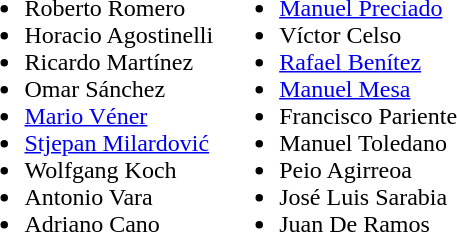<table>
<tr style="vertical-align: top;">
<td><br><ul><li> Roberto Romero</li><li> Horacio Agostinelli</li><li> Ricardo Martínez</li><li> Omar Sánchez</li><li> <a href='#'>Mario Véner</a></li><li> <a href='#'>Stjepan Milardović</a></li><li> Wolfgang Koch</li><li> Antonio Vara</li><li> Adriano Cano</li></ul></td>
<td><br><ul><li> <a href='#'>Manuel Preciado</a></li><li> Víctor Celso</li><li> <a href='#'>Rafael Benítez</a></li><li> <a href='#'>Manuel Mesa</a></li><li> Francisco Pariente</li><li> Manuel Toledano</li><li> Peio Agirreoa</li><li> José Luis Sarabia</li><li> Juan De Ramos</li></ul></td>
</tr>
</table>
